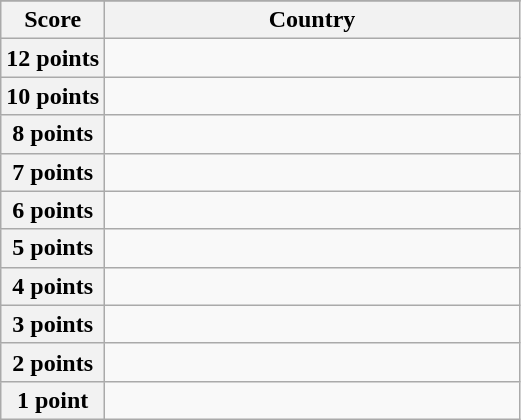<table class="wikitable">
<tr>
</tr>
<tr>
<th scope="col" width="20%">Score</th>
<th scope="col">Country</th>
</tr>
<tr>
<th scope="row">12 points</th>
<td></td>
</tr>
<tr>
<th scope="row">10 points</th>
<td></td>
</tr>
<tr>
<th scope="row">8 points</th>
<td></td>
</tr>
<tr>
<th scope="row">7 points</th>
<td></td>
</tr>
<tr>
<th scope="row">6 points</th>
<td></td>
</tr>
<tr>
<th scope="row">5 points</th>
<td></td>
</tr>
<tr>
<th scope="row">4 points</th>
<td></td>
</tr>
<tr>
<th scope="row">3 points</th>
<td></td>
</tr>
<tr>
<th scope="row">2 points</th>
<td></td>
</tr>
<tr>
<th scope="row">1 point</th>
<td></td>
</tr>
</table>
